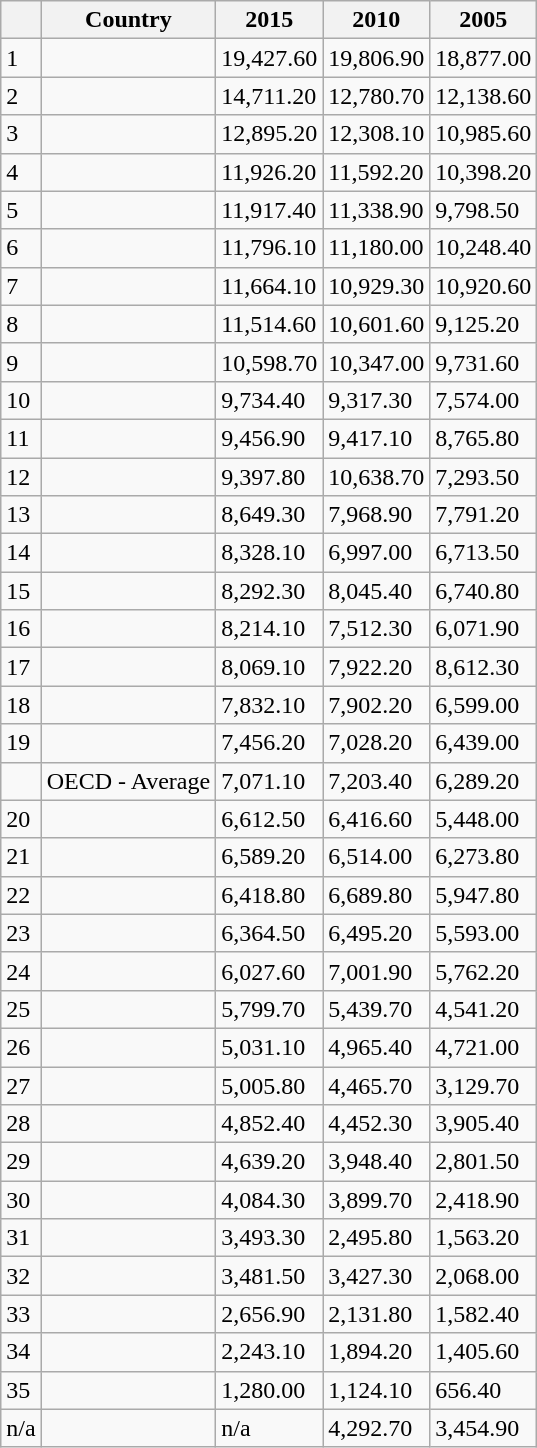<table class="wikitable sortable">
<tr>
<th></th>
<th>Country</th>
<th>2015</th>
<th>2010</th>
<th>2005</th>
</tr>
<tr>
<td>1</td>
<td></td>
<td>19,427.60</td>
<td>19,806.90</td>
<td>18,877.00</td>
</tr>
<tr>
<td>2</td>
<td></td>
<td>14,711.20</td>
<td>12,780.70</td>
<td>12,138.60</td>
</tr>
<tr>
<td>3</td>
<td></td>
<td>12,895.20</td>
<td>12,308.10</td>
<td>10,985.60</td>
</tr>
<tr>
<td>4</td>
<td></td>
<td>11,926.20</td>
<td>11,592.20</td>
<td>10,398.20</td>
</tr>
<tr>
<td>5</td>
<td></td>
<td>11,917.40</td>
<td>11,338.90</td>
<td>9,798.50</td>
</tr>
<tr>
<td>6</td>
<td></td>
<td>11,796.10</td>
<td>11,180.00</td>
<td>10,248.40</td>
</tr>
<tr>
<td>7</td>
<td></td>
<td>11,664.10</td>
<td>10,929.30</td>
<td>10,920.60</td>
</tr>
<tr>
<td>8</td>
<td></td>
<td>11,514.60</td>
<td>10,601.60</td>
<td>9,125.20</td>
</tr>
<tr>
<td>9</td>
<td></td>
<td>10,598.70</td>
<td>10,347.00</td>
<td>9,731.60</td>
</tr>
<tr>
<td>10</td>
<td></td>
<td>9,734.40</td>
<td>9,317.30</td>
<td>7,574.00</td>
</tr>
<tr>
<td>11</td>
<td></td>
<td>9,456.90</td>
<td>9,417.10</td>
<td>8,765.80</td>
</tr>
<tr>
<td>12</td>
<td></td>
<td>9,397.80</td>
<td>10,638.70</td>
<td>7,293.50</td>
</tr>
<tr>
<td>13</td>
<td></td>
<td>8,649.30</td>
<td>7,968.90</td>
<td>7,791.20</td>
</tr>
<tr>
<td>14</td>
<td></td>
<td>8,328.10</td>
<td>6,997.00</td>
<td>6,713.50</td>
</tr>
<tr>
<td>15</td>
<td></td>
<td>8,292.30</td>
<td>8,045.40</td>
<td>6,740.80</td>
</tr>
<tr>
<td>16</td>
<td></td>
<td>8,214.10</td>
<td>7,512.30</td>
<td>6,071.90</td>
</tr>
<tr>
<td>17</td>
<td></td>
<td>8,069.10</td>
<td>7,922.20</td>
<td>8,612.30</td>
</tr>
<tr>
<td>18</td>
<td></td>
<td>7,832.10</td>
<td>7,902.20</td>
<td>6,599.00</td>
</tr>
<tr>
<td>19</td>
<td></td>
<td>7,456.20</td>
<td>7,028.20</td>
<td>6,439.00</td>
</tr>
<tr>
<td></td>
<td>OECD - Average</td>
<td>7,071.10</td>
<td>7,203.40</td>
<td>6,289.20</td>
</tr>
<tr>
<td>20</td>
<td></td>
<td>6,612.50</td>
<td>6,416.60</td>
<td>5,448.00</td>
</tr>
<tr>
<td>21</td>
<td></td>
<td>6,589.20</td>
<td>6,514.00</td>
<td>6,273.80</td>
</tr>
<tr>
<td>22</td>
<td></td>
<td>6,418.80</td>
<td>6,689.80</td>
<td>5,947.80</td>
</tr>
<tr>
<td>23</td>
<td></td>
<td>6,364.50</td>
<td>6,495.20</td>
<td>5,593.00</td>
</tr>
<tr>
<td>24</td>
<td></td>
<td>6,027.60</td>
<td>7,001.90</td>
<td>5,762.20</td>
</tr>
<tr>
<td>25</td>
<td></td>
<td>5,799.70</td>
<td>5,439.70</td>
<td>4,541.20</td>
</tr>
<tr>
<td>26</td>
<td></td>
<td>5,031.10</td>
<td>4,965.40</td>
<td>4,721.00</td>
</tr>
<tr>
<td>27</td>
<td></td>
<td>5,005.80</td>
<td>4,465.70</td>
<td>3,129.70</td>
</tr>
<tr>
<td>28</td>
<td></td>
<td>4,852.40</td>
<td>4,452.30</td>
<td>3,905.40</td>
</tr>
<tr>
<td>29</td>
<td></td>
<td>4,639.20</td>
<td>3,948.40</td>
<td>2,801.50</td>
</tr>
<tr>
<td>30</td>
<td></td>
<td>4,084.30</td>
<td>3,899.70</td>
<td>2,418.90</td>
</tr>
<tr>
<td>31</td>
<td></td>
<td>3,493.30</td>
<td>2,495.80</td>
<td>1,563.20</td>
</tr>
<tr>
<td>32</td>
<td></td>
<td>3,481.50</td>
<td>3,427.30</td>
<td>2,068.00</td>
</tr>
<tr>
<td>33</td>
<td></td>
<td>2,656.90</td>
<td>2,131.80</td>
<td>1,582.40</td>
</tr>
<tr>
<td>34</td>
<td></td>
<td>2,243.10</td>
<td>1,894.20</td>
<td>1,405.60</td>
</tr>
<tr>
<td>35</td>
<td></td>
<td>1,280.00</td>
<td>1,124.10</td>
<td>656.40</td>
</tr>
<tr>
<td>n/a</td>
<td></td>
<td>n/a</td>
<td>4,292.70</td>
<td>3,454.90</td>
</tr>
</table>
